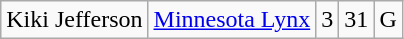<table class="wikitable" style="text-align:center;">
<tr>
<td> Kiki Jefferson</td>
<td><a href='#'>Minnesota Lynx</a></td>
<td>3</td>
<td>31</td>
<td>G</td>
</tr>
</table>
